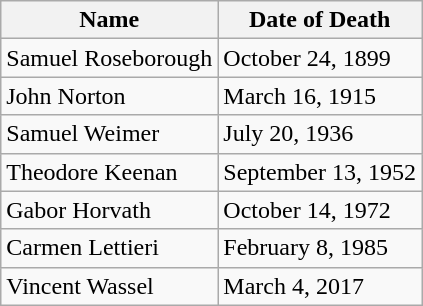<table class="wikitable">
<tr>
<th>Name</th>
<th>Date of Death</th>
</tr>
<tr>
<td>Samuel Roseborough</td>
<td>October 24, 1899</td>
</tr>
<tr>
<td>John Norton  </td>
<td>March 16, 1915</td>
</tr>
<tr>
<td>Samuel Weimer</td>
<td>July 20, 1936</td>
</tr>
<tr>
<td>Theodore Keenan</td>
<td>September 13, 1952</td>
</tr>
<tr>
<td>Gabor Horvath</td>
<td>October 14, 1972</td>
</tr>
<tr>
<td>Carmen Lettieri</td>
<td>February 8, 1985</td>
</tr>
<tr>
<td>Vincent Wassel</td>
<td>March 4, 2017</td>
</tr>
</table>
